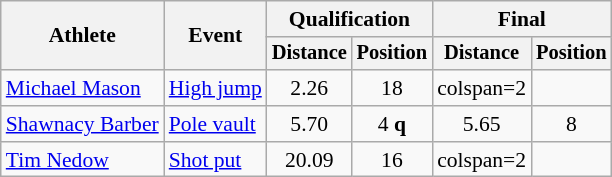<table class=wikitable style=font-size:90%>
<tr>
<th rowspan=2>Athlete</th>
<th rowspan=2>Event</th>
<th colspan=2>Qualification</th>
<th colspan=2>Final</th>
</tr>
<tr style=font-size:95%>
<th>Distance</th>
<th>Position</th>
<th>Distance</th>
<th>Position</th>
</tr>
<tr align=center>
<td align=left><a href='#'>Michael Mason</a></td>
<td align=left><a href='#'>High jump</a></td>
<td>2.26</td>
<td>18</td>
<td>colspan=2 </td>
</tr>
<tr align=center>
<td align=left><a href='#'>Shawnacy Barber</a></td>
<td align=left><a href='#'>Pole vault</a></td>
<td>5.70</td>
<td>4 <strong>q</strong></td>
<td>5.65</td>
<td>8</td>
</tr>
<tr align=center>
<td align=left><a href='#'>Tim Nedow</a></td>
<td align=left><a href='#'>Shot put</a></td>
<td>20.09</td>
<td>16</td>
<td>colspan=2 </td>
</tr>
</table>
